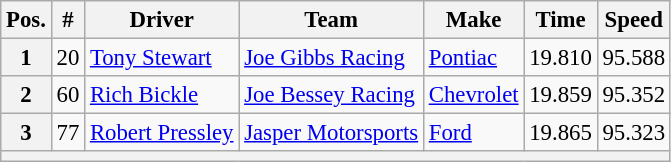<table class="wikitable" style="font-size:95%">
<tr>
<th>Pos.</th>
<th>#</th>
<th>Driver</th>
<th>Team</th>
<th>Make</th>
<th>Time</th>
<th>Speed</th>
</tr>
<tr>
<th>1</th>
<td>20</td>
<td><a href='#'>Tony Stewart</a></td>
<td><a href='#'>Joe Gibbs Racing</a></td>
<td><a href='#'>Pontiac</a></td>
<td>19.810</td>
<td>95.588</td>
</tr>
<tr>
<th>2</th>
<td>60</td>
<td><a href='#'>Rich Bickle</a></td>
<td><a href='#'>Joe Bessey Racing</a></td>
<td><a href='#'>Chevrolet</a></td>
<td>19.859</td>
<td>95.352</td>
</tr>
<tr>
<th>3</th>
<td>77</td>
<td><a href='#'>Robert Pressley</a></td>
<td><a href='#'>Jasper Motorsports</a></td>
<td><a href='#'>Ford</a></td>
<td>19.865</td>
<td>95.323</td>
</tr>
<tr>
<th colspan="7"></th>
</tr>
</table>
